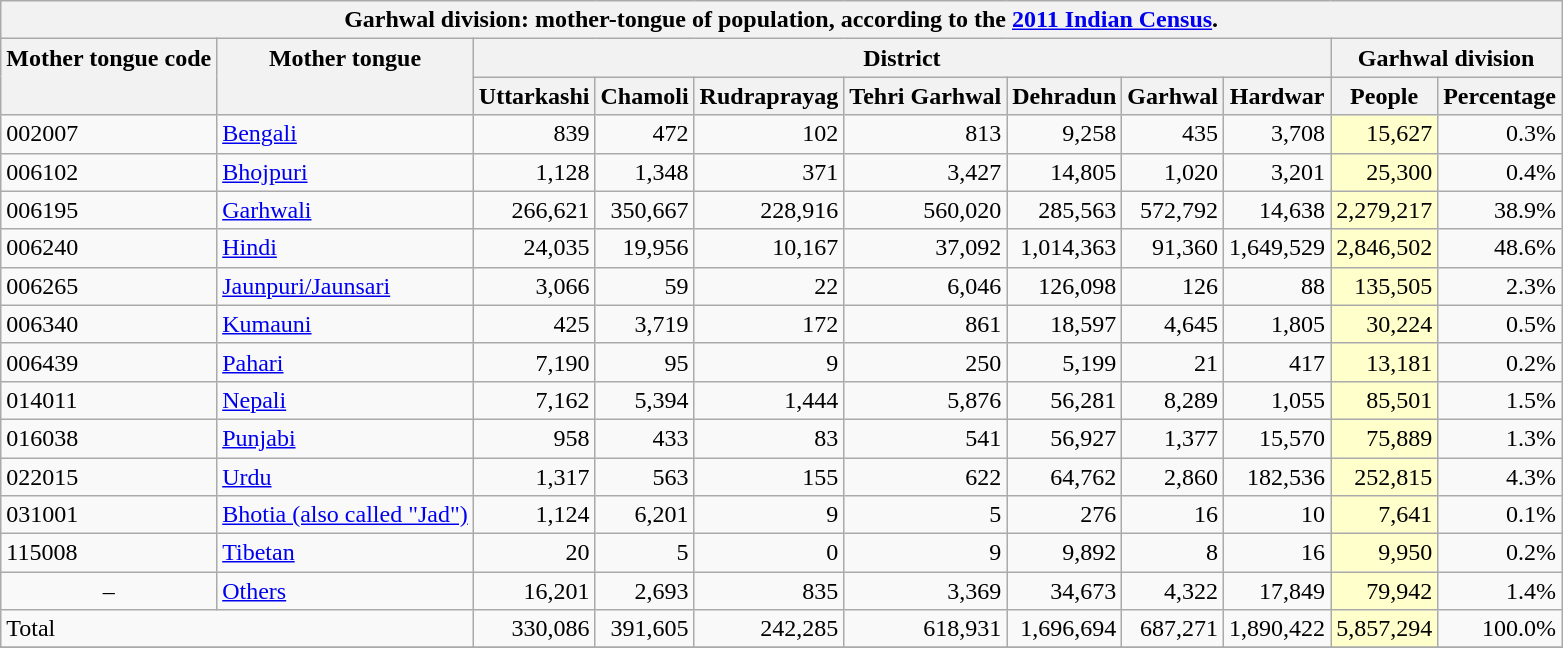<table class="wikitable sortable mw-collapsible ">
<tr valign=top>
<th colspan=11>Garhwal division: mother-tongue of population, according to the <a href='#'>2011 Indian Census</a>.</th>
</tr>
<tr valign=top>
<th rowspan=2>Mother tongue code</th>
<th rowspan=2>Mother tongue</th>
<th colspan=7>District</th>
<th colspan=2>Garhwal division</th>
</tr>
<tr valign=top>
<th>Uttarkashi</th>
<th>Chamoli</th>
<th>Rudraprayag</th>
<th>Tehri Garhwal</th>
<th>Dehradun</th>
<th>Garhwal</th>
<th>Hardwar</th>
<th>People</th>
<th>Percentage</th>
</tr>
<tr valign=top>
<td>002007</td>
<td><a href='#'>Bengali</a></td>
<td align=right>839</td>
<td align=right>472</td>
<td align=right>102</td>
<td align=right>813</td>
<td align=right>9,258</td>
<td align=right>435</td>
<td align=right>3,708</td>
<td align=right style="background: #ffffcc">15,627</td>
<td align=right>0.3%</td>
</tr>
<tr valign=top>
<td>006102</td>
<td><a href='#'>Bhojpuri</a></td>
<td align=right>1,128</td>
<td align=right>1,348</td>
<td align=right>371</td>
<td align=right>3,427</td>
<td align=right>14,805</td>
<td align=right>1,020</td>
<td align=right>3,201</td>
<td align=right style="background: #ffffcc">25,300</td>
<td align=right>0.4%</td>
</tr>
<tr valign=top>
<td>006195</td>
<td><a href='#'>Garhwali</a></td>
<td align=right>266,621</td>
<td align=right>350,667</td>
<td align=right>228,916</td>
<td align=right>560,020</td>
<td align=right>285,563</td>
<td align=right>572,792</td>
<td align=right>14,638</td>
<td align=right style="background: #ffffcc">2,279,217</td>
<td align=right>38.9%</td>
</tr>
<tr valign=top>
<td>006240</td>
<td><a href='#'>Hindi</a></td>
<td align=right>24,035</td>
<td align=right>19,956</td>
<td align=right>10,167</td>
<td align=right>37,092</td>
<td align=right>1,014,363</td>
<td align=right>91,360</td>
<td align=right>1,649,529</td>
<td align=right style="background: #ffffcc">2,846,502</td>
<td align=right>48.6%</td>
</tr>
<tr valign=top>
<td>006265</td>
<td><a href='#'>Jaunpuri/Jaunsari</a></td>
<td align=right>3,066</td>
<td align=right>59</td>
<td align=right>22</td>
<td align=right>6,046</td>
<td align=right>126,098</td>
<td align=right>126</td>
<td align=right>88</td>
<td align=right style="background: #ffffcc">135,505</td>
<td align=right>2.3%</td>
</tr>
<tr valign=top>
<td>006340</td>
<td><a href='#'>Kumauni</a></td>
<td align=right>425</td>
<td align=right>3,719</td>
<td align=right>172</td>
<td align=right>861</td>
<td align=right>18,597</td>
<td align=right>4,645</td>
<td align=right>1,805</td>
<td align=right style="background: #ffffcc">30,224</td>
<td align=right>0.5%</td>
</tr>
<tr valign=top>
<td>006439</td>
<td><a href='#'>Pahari</a></td>
<td align=right>7,190</td>
<td align=right>95</td>
<td align=right>9</td>
<td align=right>250</td>
<td align=right>5,199</td>
<td align=right>21</td>
<td align=right>417</td>
<td align=right style="background: #ffffcc">13,181</td>
<td align=right>0.2%</td>
</tr>
<tr valign=top>
<td>014011</td>
<td><a href='#'>Nepali</a></td>
<td align=right>7,162</td>
<td align=right>5,394</td>
<td align=right>1,444</td>
<td align=right>5,876</td>
<td align=right>56,281</td>
<td align=right>8,289</td>
<td align=right>1,055</td>
<td align=right style="background: #ffffcc">85,501</td>
<td align=right>1.5%</td>
</tr>
<tr valign=top>
<td>016038</td>
<td><a href='#'>Punjabi</a></td>
<td align=right>958</td>
<td align=right>433</td>
<td align=right>83</td>
<td align=right>541</td>
<td align=right>56,927</td>
<td align=right>1,377</td>
<td align=right>15,570</td>
<td align=right style="background: #ffffcc">75,889</td>
<td align=right>1.3%</td>
</tr>
<tr valign=top>
<td>022015</td>
<td><a href='#'>Urdu</a></td>
<td align=right>1,317</td>
<td align=right>563</td>
<td align=right>155</td>
<td align=right>622</td>
<td align=right>64,762</td>
<td align=right>2,860</td>
<td align=right>182,536</td>
<td align=right style="background: #ffffcc">252,815</td>
<td align=right>4.3%</td>
</tr>
<tr valign=top>
<td>031001</td>
<td><a href='#'>Bhotia (also called "Jad")</a></td>
<td align=right>1,124</td>
<td align=right>6,201</td>
<td align=right>9</td>
<td align=right>5</td>
<td align=right>276</td>
<td align=right>16</td>
<td align=right>10</td>
<td align=right style="background: #ffffcc">7,641</td>
<td align=right>0.1%</td>
</tr>
<tr valign=top>
<td>115008</td>
<td><a href='#'>Tibetan</a></td>
<td align=right>20</td>
<td align=right>5</td>
<td align=right>0</td>
<td align=right>9</td>
<td align=right>9,892</td>
<td align=right>8</td>
<td align=right>16</td>
<td align=right style="background: #ffffcc">9,950</td>
<td align=right>0.2%</td>
</tr>
<tr valign=top>
<td align=center>–</td>
<td><a href='#'>Others</a></td>
<td align=right>16,201</td>
<td align=right>2,693</td>
<td align=right>835</td>
<td align=right>3,369</td>
<td align=right>34,673</td>
<td align=right>4,322</td>
<td align=right>17,849</td>
<td align=right style="background: #ffffcc">79,942</td>
<td align=right>1.4%</td>
</tr>
<tr valign=top class=sortbottom>
<td colspan=2>Total</td>
<td align=right>330,086</td>
<td align=right>391,605</td>
<td align=right>242,285</td>
<td align=right>618,931</td>
<td align=right>1,696,694</td>
<td align=right>687,271</td>
<td align=right>1,890,422</td>
<td align=right style="background: #ffffcc">5,857,294</td>
<td align=right>100.0%</td>
</tr>
<tr>
</tr>
</table>
